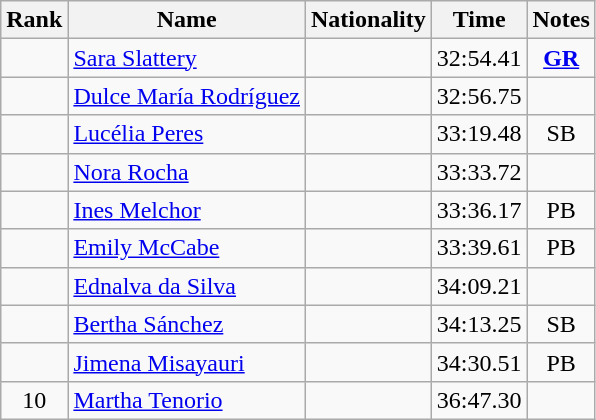<table class="wikitable sortable" style="text-align:center">
<tr>
<th>Rank</th>
<th>Name</th>
<th>Nationality</th>
<th>Time</th>
<th>Notes</th>
</tr>
<tr>
<td></td>
<td align=left><a href='#'>Sara Slattery</a></td>
<td align=left></td>
<td>32:54.41</td>
<td><strong><a href='#'>GR</a></strong></td>
</tr>
<tr>
<td></td>
<td align=left><a href='#'>Dulce María Rodríguez</a></td>
<td align=left></td>
<td>32:56.75</td>
<td></td>
</tr>
<tr>
<td></td>
<td align=left><a href='#'>Lucélia Peres</a></td>
<td align=left></td>
<td>33:19.48</td>
<td>SB</td>
</tr>
<tr>
<td></td>
<td align=left><a href='#'>Nora Rocha</a></td>
<td align=left></td>
<td>33:33.72</td>
<td></td>
</tr>
<tr>
<td></td>
<td align=left><a href='#'>Ines Melchor</a></td>
<td align=left></td>
<td>33:36.17</td>
<td>PB</td>
</tr>
<tr>
<td></td>
<td align=left><a href='#'>Emily McCabe</a></td>
<td align=left></td>
<td>33:39.61</td>
<td>PB</td>
</tr>
<tr>
<td></td>
<td align=left><a href='#'>Ednalva da Silva</a></td>
<td align=left></td>
<td>34:09.21</td>
<td></td>
</tr>
<tr>
<td></td>
<td align=left><a href='#'>Bertha Sánchez</a></td>
<td align=left></td>
<td>34:13.25</td>
<td>SB</td>
</tr>
<tr>
<td></td>
<td align=left><a href='#'>Jimena Misayauri</a></td>
<td align=left></td>
<td>34:30.51</td>
<td>PB</td>
</tr>
<tr>
<td>10</td>
<td align=left><a href='#'>Martha Tenorio</a></td>
<td align=left></td>
<td>36:47.30</td>
<td></td>
</tr>
</table>
